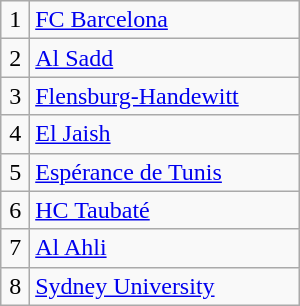<table class="wikitable" style="width:200px;">
<tr>
<td align=center>1</td>
<td> <a href='#'>FC Barcelona</a></td>
</tr>
<tr>
<td align=center>2</td>
<td> <a href='#'>Al Sadd</a></td>
</tr>
<tr>
<td align=center>3</td>
<td> <a href='#'>Flensburg-Handewitt</a></td>
</tr>
<tr>
<td align=center>4</td>
<td> <a href='#'>El Jaish</a></td>
</tr>
<tr>
<td align=center>5</td>
<td> <a href='#'>Espérance de Tunis</a></td>
</tr>
<tr>
<td align=center>6</td>
<td> <a href='#'>HC Taubaté</a></td>
</tr>
<tr>
<td align=center>7</td>
<td> <a href='#'>Al Ahli</a></td>
</tr>
<tr>
<td align=center>8</td>
<td> <a href='#'>Sydney University</a></td>
</tr>
</table>
